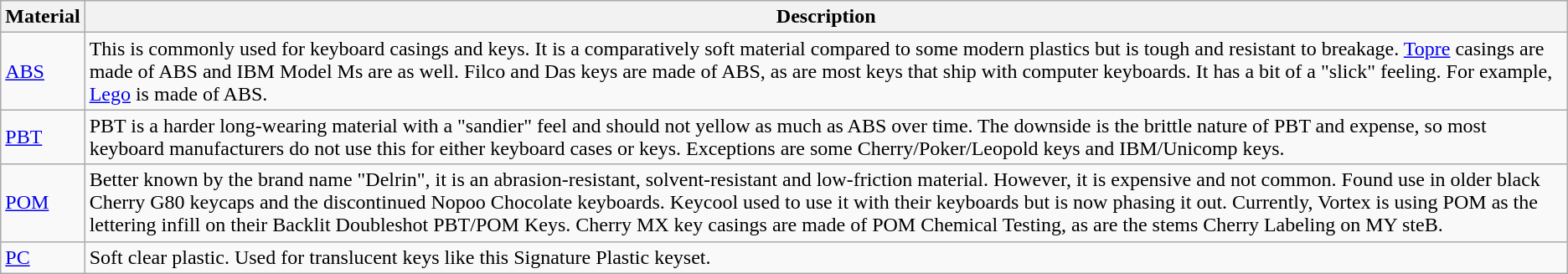<table class="wikitable">
<tr>
<th>Material</th>
<th>Description</th>
</tr>
<tr>
<td><a href='#'>ABS</a></td>
<td>This is commonly used for keyboard casings and keys. It is a comparatively soft material compared to some modern plastics but is tough and resistant to breakage. <a href='#'>Topre</a> casings are made of ABS and IBM Model Ms are as well. Filco and Das keys are made of ABS, as are most keys that ship with computer keyboards. It has a bit of a "slick" feeling. For example, <a href='#'>Lego</a> is made of ABS.</td>
</tr>
<tr>
<td><a href='#'>PBT</a></td>
<td>PBT is a harder long-wearing material with a "sandier" feel and should not yellow as much as ABS over time. The downside is the brittle nature of PBT and expense, so most keyboard manufacturers do not use this for either keyboard cases or keys. Exceptions are some Cherry/Poker/Leopold keys and IBM/Unicomp keys.</td>
</tr>
<tr>
<td><a href='#'>POM</a></td>
<td>Better known by the brand name "Delrin", it is an abrasion-resistant, solvent-resistant and low-friction material. However, it is expensive and not common. Found use in older black Cherry G80 keycaps and the discontinued Nopoo Chocolate keyboards. Keycool used to use it with their keyboards but is now phasing it out. Currently, Vortex is using POM as the lettering infill on their Backlit Doubleshot PBT/POM Keys. Cherry MX key casings are made of POM Chemical Testing, as are the stems Cherry Labeling on MY steB.</td>
</tr>
<tr>
<td><a href='#'>PC</a></td>
<td>Soft clear plastic. Used for translucent keys like this Signature Plastic keyset.</td>
</tr>
</table>
